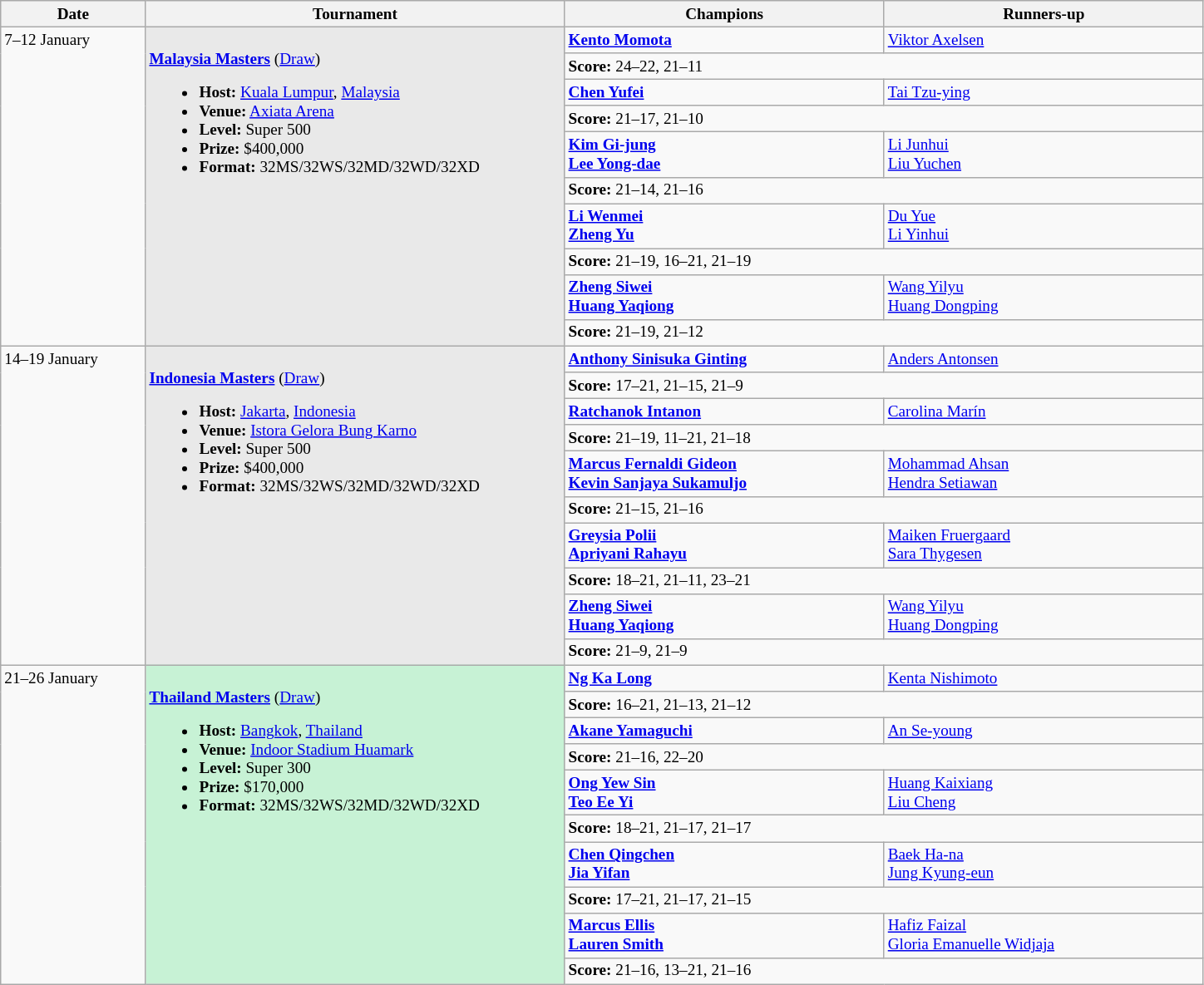<table class="wikitable" style="font-size:80%">
<tr>
<th width="110">Date</th>
<th width="330">Tournament</th>
<th width="250">Champions</th>
<th width="250">Runners-up</th>
</tr>
<tr valign="top">
<td rowspan="10">7–12 January</td>
<td bgcolor="#E9E9E9" rowspan="10"><br><strong> <a href='#'>Malaysia Masters</a></strong> (<a href='#'>Draw</a>)<ul><li><strong>Host:</strong> <a href='#'>Kuala Lumpur</a>, <a href='#'>Malaysia</a></li><li><strong>Venue:</strong> <a href='#'>Axiata Arena</a></li><li><strong>Level:</strong> Super 500</li><li><strong>Prize:</strong> $400,000</li><li><strong>Format:</strong> 32MS/32WS/32MD/32WD/32XD</li></ul></td>
<td><strong> <a href='#'>Kento Momota</a></strong></td>
<td> <a href='#'>Viktor Axelsen</a></td>
</tr>
<tr>
<td colspan="2"><strong>Score:</strong> 24–22, 21–11</td>
</tr>
<tr valign="top">
<td><strong> <a href='#'>Chen Yufei</a></strong></td>
<td> <a href='#'>Tai Tzu-ying</a></td>
</tr>
<tr>
<td colspan="2"><strong>Score:</strong> 21–17, 21–10</td>
</tr>
<tr valign="top">
<td><strong> <a href='#'>Kim Gi-jung</a><br> <a href='#'>Lee Yong-dae</a></strong></td>
<td> <a href='#'>Li Junhui</a><br> <a href='#'>Liu Yuchen</a></td>
</tr>
<tr>
<td colspan="2"><strong>Score:</strong> 21–14, 21–16</td>
</tr>
<tr valign="top">
<td><strong> <a href='#'>Li Wenmei</a><br> <a href='#'>Zheng Yu</a></strong></td>
<td> <a href='#'>Du Yue</a><br> <a href='#'>Li Yinhui</a></td>
</tr>
<tr>
<td colspan="2"><strong>Score:</strong> 21–19, 16–21, 21–19</td>
</tr>
<tr valign="top">
<td><strong> <a href='#'>Zheng Siwei</a><br> <a href='#'>Huang Yaqiong</a></strong></td>
<td> <a href='#'>Wang Yilyu</a><br> <a href='#'>Huang Dongping</a></td>
</tr>
<tr>
<td colspan="2"><strong>Score:</strong> 21–19, 21–12</td>
</tr>
<tr valign="top">
<td rowspan="10">14–19 January</td>
<td bgcolor="#E9E9E9" rowspan="10"><br><strong> <a href='#'>Indonesia Masters</a></strong> (<a href='#'>Draw</a>)<ul><li><strong>Host:</strong> <a href='#'>Jakarta</a>, <a href='#'>Indonesia</a></li><li><strong>Venue:</strong> <a href='#'>Istora Gelora Bung Karno</a></li><li><strong>Level:</strong> Super 500</li><li><strong>Prize:</strong> $400,000</li><li><strong>Format:</strong> 32MS/32WS/32MD/32WD/32XD</li></ul></td>
<td><strong> <a href='#'>Anthony Sinisuka Ginting</a></strong></td>
<td> <a href='#'>Anders Antonsen</a></td>
</tr>
<tr>
<td colspan="2"><strong>Score:</strong> 17–21, 21–15, 21–9</td>
</tr>
<tr valign="top">
<td><strong> <a href='#'>Ratchanok Intanon</a></strong></td>
<td> <a href='#'>Carolina Marín</a></td>
</tr>
<tr>
<td colspan="2"><strong>Score:</strong> 21–19, 11–21, 21–18</td>
</tr>
<tr valign="top">
<td><strong> <a href='#'>Marcus Fernaldi Gideon</a><br> <a href='#'>Kevin Sanjaya Sukamuljo</a></strong></td>
<td> <a href='#'>Mohammad Ahsan</a><br> <a href='#'>Hendra Setiawan</a></td>
</tr>
<tr>
<td colspan="2"><strong>Score:</strong> 21–15, 21–16</td>
</tr>
<tr valign="top">
<td><strong> <a href='#'>Greysia Polii</a><br> <a href='#'>Apriyani Rahayu</a></strong></td>
<td> <a href='#'>Maiken Fruergaard</a><br> <a href='#'>Sara Thygesen</a></td>
</tr>
<tr>
<td colspan="2"><strong>Score:</strong> 18–21, 21–11, 23–21</td>
</tr>
<tr valign="top">
<td><strong> <a href='#'>Zheng Siwei</a><br> <a href='#'>Huang Yaqiong</a></strong></td>
<td> <a href='#'>Wang Yilyu</a><br> <a href='#'>Huang Dongping</a></td>
</tr>
<tr>
<td colspan="2"><strong>Score:</strong> 21–9, 21–9</td>
</tr>
<tr valign="top">
<td rowspan="10">21–26 January</td>
<td bgcolor="#C7F2D5" rowspan="10"><br><strong> <a href='#'>Thailand Masters</a></strong> (<a href='#'>Draw</a>)<ul><li><strong>Host:</strong> <a href='#'>Bangkok</a>, <a href='#'>Thailand</a></li><li><strong>Venue:</strong> <a href='#'>Indoor Stadium Huamark</a></li><li><strong>Level:</strong> Super 300</li><li><strong>Prize:</strong> $170,000</li><li><strong>Format:</strong> 32MS/32WS/32MD/32WD/32XD</li></ul></td>
<td><strong> <a href='#'>Ng Ka Long</a></strong></td>
<td> <a href='#'>Kenta Nishimoto</a></td>
</tr>
<tr>
<td colspan="2"><strong>Score:</strong> 16–21, 21–13, 21–12</td>
</tr>
<tr valign="top">
<td><strong> <a href='#'>Akane Yamaguchi</a></strong></td>
<td> <a href='#'>An Se-young</a></td>
</tr>
<tr>
<td colspan="2"><strong>Score:</strong> 21–16, 22–20</td>
</tr>
<tr valign="top">
<td><strong> <a href='#'>Ong Yew Sin</a><br> <a href='#'>Teo Ee Yi</a></strong></td>
<td> <a href='#'>Huang Kaixiang</a><br> <a href='#'>Liu Cheng</a></td>
</tr>
<tr>
<td colspan="2"><strong>Score:</strong> 18–21, 21–17, 21–17</td>
</tr>
<tr valign="top">
<td><strong> <a href='#'>Chen Qingchen</a><br> <a href='#'>Jia Yifan</a></strong></td>
<td> <a href='#'>Baek Ha-na</a><br> <a href='#'>Jung Kyung-eun</a></td>
</tr>
<tr>
<td colspan="2"><strong>Score:</strong> 17–21, 21–17, 21–15</td>
</tr>
<tr valign="top">
<td><strong> <a href='#'>Marcus Ellis</a><br> <a href='#'>Lauren Smith</a></strong></td>
<td> <a href='#'>Hafiz Faizal</a><br> <a href='#'>Gloria Emanuelle Widjaja</a></td>
</tr>
<tr>
<td colspan="2"><strong>Score:</strong> 21–16, 13–21, 21–16</td>
</tr>
</table>
